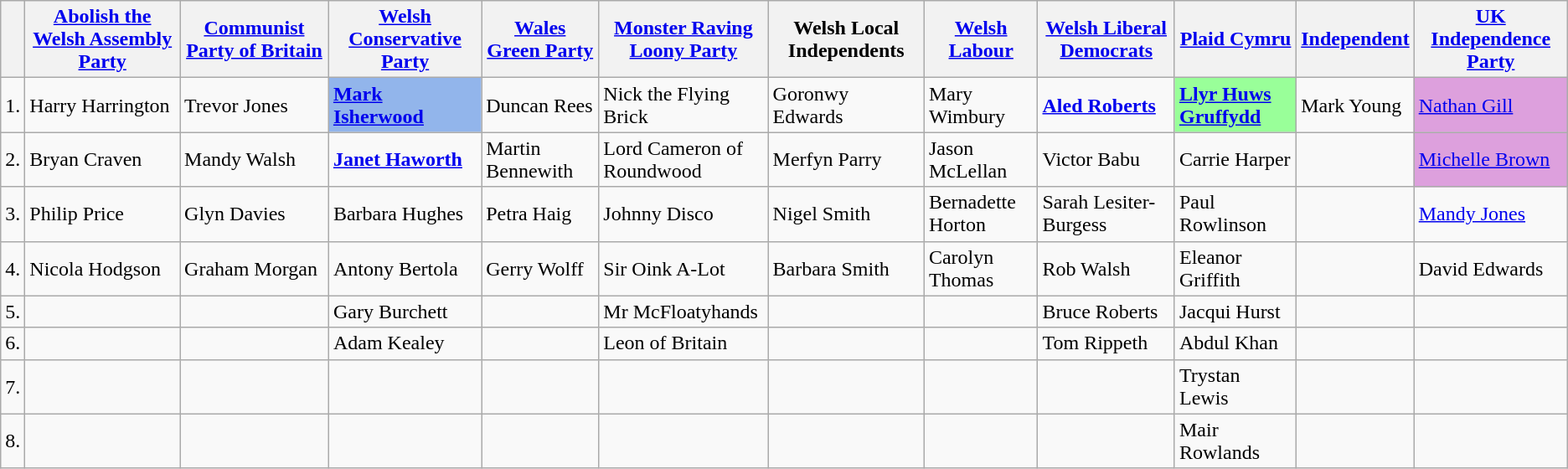<table class="wikitable">
<tr>
<th></th>
<th><a href='#'>Abolish the Welsh Assembly Party</a></th>
<th><a href='#'>Communist Party of Britain</a></th>
<th><a href='#'>Welsh Conservative Party</a></th>
<th><a href='#'>Wales Green Party</a></th>
<th><a href='#'>Monster Raving Loony Party</a></th>
<th>Welsh Local Independents</th>
<th><a href='#'>Welsh Labour</a></th>
<th><a href='#'>Welsh Liberal Democrats</a></th>
<th><a href='#'>Plaid Cymru</a></th>
<th><a href='#'>Independent</a></th>
<th><a href='#'>UK Independence Party</a></th>
</tr>
<tr>
<td>1.</td>
<td>Harry Harrington</td>
<td>Trevor Jones</td>
<td style="background: #92B5EB"><strong><a href='#'>Mark Isherwood</a></strong></td>
<td>Duncan Rees</td>
<td>Nick the Flying Brick</td>
<td>Goronwy Edwards</td>
<td>Mary Wimbury</td>
<td><strong><a href='#'>Aled Roberts</a></strong></td>
<td style="background:#9f9;"><strong><a href='#'>Llyr Huws Gruffydd</a></strong></td>
<td>Mark Young</td>
<td style="background:plum;"><a href='#'>Nathan Gill</a></td>
</tr>
<tr>
<td>2.</td>
<td>Bryan Craven</td>
<td>Mandy Walsh</td>
<td><strong><a href='#'>Janet Haworth</a></strong></td>
<td>Martin Bennewith</td>
<td>Lord Cameron of Roundwood</td>
<td>Merfyn Parry</td>
<td>Jason McLellan</td>
<td>Victor Babu</td>
<td>Carrie Harper</td>
<td></td>
<td style="background:plum;"><a href='#'>Michelle Brown</a></td>
</tr>
<tr>
<td>3.</td>
<td>Philip Price</td>
<td>Glyn Davies</td>
<td>Barbara Hughes</td>
<td>Petra Haig</td>
<td>Johnny Disco</td>
<td>Nigel Smith</td>
<td>Bernadette Horton</td>
<td>Sarah Lesiter-Burgess</td>
<td>Paul Rowlinson</td>
<td></td>
<td><a href='#'>Mandy Jones</a></td>
</tr>
<tr>
<td>4.</td>
<td>Nicola Hodgson</td>
<td>Graham Morgan</td>
<td>Antony Bertola</td>
<td>Gerry Wolff</td>
<td>Sir Oink A-Lot</td>
<td>Barbara Smith</td>
<td>Carolyn Thomas</td>
<td>Rob Walsh</td>
<td>Eleanor Griffith</td>
<td></td>
<td>David Edwards</td>
</tr>
<tr>
<td>5.</td>
<td></td>
<td></td>
<td>Gary Burchett</td>
<td></td>
<td>Mr McFloatyhands</td>
<td></td>
<td></td>
<td>Bruce Roberts</td>
<td>Jacqui Hurst</td>
<td></td>
<td></td>
</tr>
<tr>
<td>6.</td>
<td></td>
<td></td>
<td>Adam Kealey</td>
<td></td>
<td>Leon of Britain</td>
<td></td>
<td></td>
<td>Tom Rippeth</td>
<td>Abdul Khan</td>
<td></td>
<td></td>
</tr>
<tr>
<td>7.</td>
<td></td>
<td></td>
<td></td>
<td></td>
<td></td>
<td></td>
<td></td>
<td></td>
<td>Trystan Lewis</td>
<td></td>
<td></td>
</tr>
<tr>
<td>8.</td>
<td></td>
<td></td>
<td></td>
<td></td>
<td></td>
<td></td>
<td></td>
<td></td>
<td>Mair Rowlands</td>
<td></td>
<td></td>
</tr>
</table>
